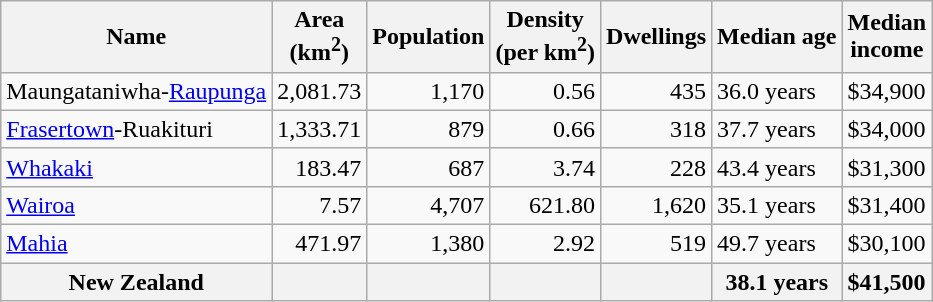<table class="wikitable">
<tr>
<th>Name</th>
<th>Area<br>(km<sup>2</sup>)</th>
<th>Population</th>
<th>Density<br>(per km<sup>2</sup>)</th>
<th>Dwellings</th>
<th>Median age</th>
<th>Median<br>income</th>
</tr>
<tr>
<td>Maungataniwha-<a href='#'>Raupunga</a></td>
<td style="text-align:right;">2,081.73</td>
<td style="text-align:right;">1,170</td>
<td style="text-align:right;">0.56</td>
<td style="text-align:right;">435</td>
<td>36.0 years</td>
<td>$34,900</td>
</tr>
<tr>
<td><a href='#'>Frasertown</a>-Ruakituri</td>
<td style="text-align:right;">1,333.71</td>
<td style="text-align:right;">879</td>
<td style="text-align:right;">0.66</td>
<td style="text-align:right;">318</td>
<td>37.7 years</td>
<td>$34,000</td>
</tr>
<tr>
<td><a href='#'>Whakaki</a></td>
<td style="text-align:right;">183.47</td>
<td style="text-align:right;">687</td>
<td style="text-align:right;">3.74</td>
<td style="text-align:right;">228</td>
<td>43.4 years</td>
<td>$31,300</td>
</tr>
<tr>
<td><a href='#'>Wairoa</a></td>
<td style="text-align:right;">7.57</td>
<td style="text-align:right;">4,707</td>
<td style="text-align:right;">621.80</td>
<td style="text-align:right;">1,620</td>
<td>35.1 years</td>
<td>$31,400</td>
</tr>
<tr>
<td><a href='#'>Mahia</a></td>
<td style="text-align:right;">471.97</td>
<td style="text-align:right;">1,380</td>
<td style="text-align:right;">2.92</td>
<td style="text-align:right;">519</td>
<td>49.7 years</td>
<td>$30,100</td>
</tr>
<tr>
<th>New Zealand</th>
<th></th>
<th></th>
<th></th>
<th></th>
<th>38.1 years</th>
<th style="text-align:left;">$41,500</th>
</tr>
</table>
